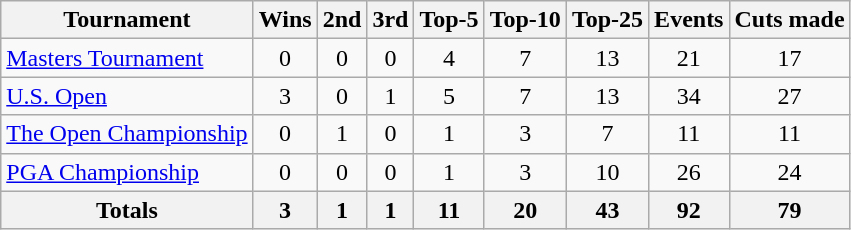<table class=wikitable style=text-align:center>
<tr>
<th>Tournament</th>
<th>Wins</th>
<th>2nd</th>
<th>3rd</th>
<th>Top-5</th>
<th>Top-10</th>
<th>Top-25</th>
<th>Events</th>
<th>Cuts made</th>
</tr>
<tr>
<td align=left><a href='#'>Masters Tournament</a></td>
<td>0</td>
<td>0</td>
<td>0</td>
<td>4</td>
<td>7</td>
<td>13</td>
<td>21</td>
<td>17</td>
</tr>
<tr>
<td align=left><a href='#'>U.S. Open</a></td>
<td>3</td>
<td>0</td>
<td>1</td>
<td>5</td>
<td>7</td>
<td>13</td>
<td>34</td>
<td>27</td>
</tr>
<tr>
<td align=left><a href='#'>The Open Championship</a></td>
<td>0</td>
<td>1</td>
<td>0</td>
<td>1</td>
<td>3</td>
<td>7</td>
<td>11</td>
<td>11</td>
</tr>
<tr>
<td align=left><a href='#'>PGA Championship</a></td>
<td>0</td>
<td>0</td>
<td>0</td>
<td>1</td>
<td>3</td>
<td>10</td>
<td>26</td>
<td>24</td>
</tr>
<tr>
<th>Totals</th>
<th>3</th>
<th>1</th>
<th>1</th>
<th>11</th>
<th>20</th>
<th>43</th>
<th>92</th>
<th>79</th>
</tr>
</table>
